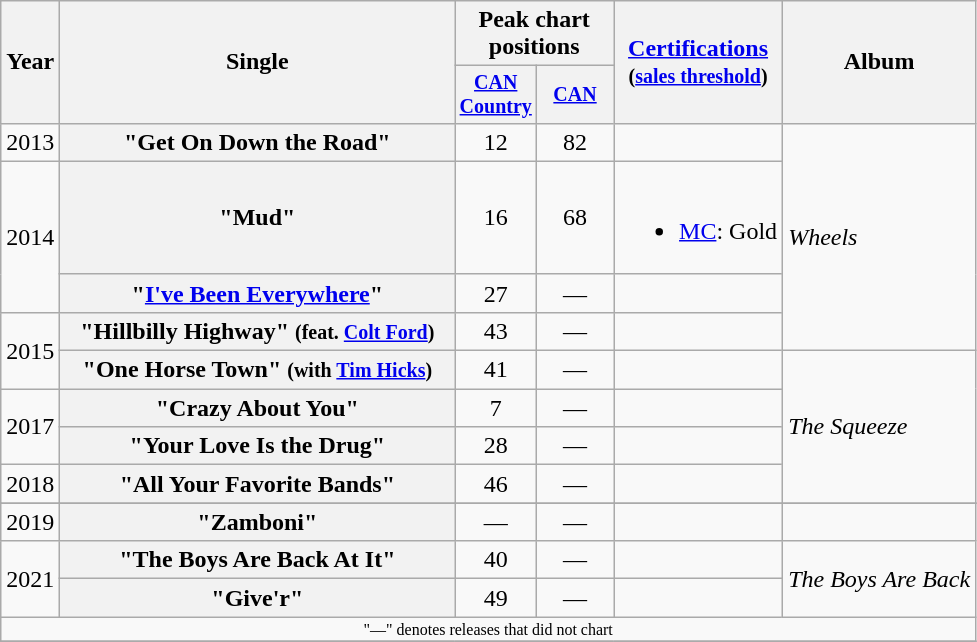<table class="wikitable plainrowheaders" style="text-align:center;">
<tr>
<th rowspan="2">Year</th>
<th rowspan="2" style="width:16em;">Single</th>
<th colspan="2">Peak chart<br>positions</th>
<th rowspan="2"><a href='#'>Certifications</a><br><small>(<a href='#'>sales threshold</a>)</small></th>
<th rowspan="2">Album</th>
</tr>
<tr style="font-size:smaller;">
<th width="45"><a href='#'>CAN Country</a><br></th>
<th width="45"><a href='#'>CAN</a><br></th>
</tr>
<tr>
<td>2013</td>
<th scope="row">"Get On Down the Road"</th>
<td>12</td>
<td>82</td>
<td></td>
<td align="left" rowspan="4"><em>Wheels</em></td>
</tr>
<tr>
<td rowspan="2">2014</td>
<th scope="row">"Mud"</th>
<td>16</td>
<td>68</td>
<td><br><ul><li><a href='#'>MC</a>: Gold</li></ul></td>
</tr>
<tr>
<th scope="row">"<a href='#'>I've Been Everywhere</a>"</th>
<td>27</td>
<td>—</td>
<td></td>
</tr>
<tr>
<td rowspan="2">2015</td>
<th scope="row">"Hillbilly Highway" <small>(feat. <a href='#'>Colt Ford</a>)</small></th>
<td>43</td>
<td>—</td>
<td></td>
</tr>
<tr>
<th scope="row">"One Horse Town" <small>(with <a href='#'>Tim Hicks</a>)</small></th>
<td>41</td>
<td>—</td>
<td></td>
<td align="left" rowspan="4"><em>The Squeeze</em></td>
</tr>
<tr>
<td rowspan="2">2017</td>
<th scope="row">"Crazy About You"</th>
<td>7</td>
<td>—</td>
<td></td>
</tr>
<tr>
<th scope="row">"Your Love Is the Drug"</th>
<td>28</td>
<td>—</td>
<td></td>
</tr>
<tr>
<td>2018</td>
<th scope="row">"All Your Favorite Bands"</th>
<td>46</td>
<td>—</td>
<td></td>
</tr>
<tr>
</tr>
<tr>
<td>2019</td>
<th scope="row">"Zamboni"</th>
<td>—</td>
<td>—</td>
<td></td>
<td></td>
</tr>
<tr>
<td rowspan="2">2021</td>
<th scope="row">"The Boys Are Back At It"</th>
<td>40</td>
<td>—</td>
<td></td>
<td align="left" rowspan="2"><em>The Boys Are Back</em></td>
</tr>
<tr>
<th scope="row">"Give'r"</th>
<td>49</td>
<td>—</td>
<td></td>
</tr>
<tr>
<td colspan="6" style="font-size:8pt">"—" denotes releases that did not chart</td>
</tr>
<tr>
</tr>
</table>
